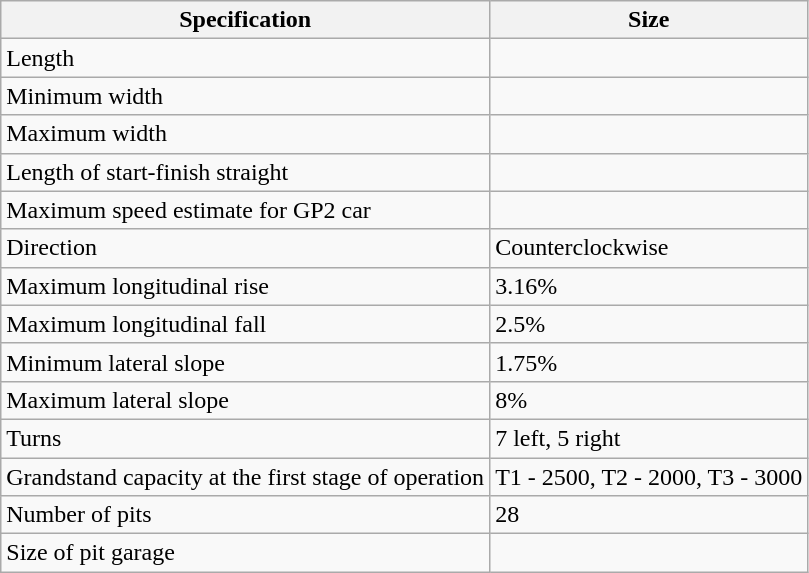<table class="wikitable" border="1">
<tr>
<th>Specification</th>
<th>Size</th>
</tr>
<tr>
<td>Length</td>
<td></td>
</tr>
<tr>
<td>Minimum width</td>
<td></td>
</tr>
<tr>
<td>Maximum width</td>
<td></td>
</tr>
<tr>
<td>Length of start-finish straight</td>
<td></td>
</tr>
<tr>
<td>Maximum speed estimate for GP2 car</td>
<td></td>
</tr>
<tr>
<td>Direction</td>
<td>Counterclockwise</td>
</tr>
<tr>
<td>Maximum longitudinal rise</td>
<td>3.16%</td>
</tr>
<tr>
<td>Maximum longitudinal fall</td>
<td>2.5%</td>
</tr>
<tr>
<td>Minimum lateral slope</td>
<td>1.75%</td>
</tr>
<tr>
<td>Maximum lateral slope</td>
<td>8%</td>
</tr>
<tr>
<td>Turns</td>
<td>7 left, 5 right</td>
</tr>
<tr>
<td>Grandstand capacity at the first stage of operation</td>
<td>T1 - 2500, T2 - 2000, T3 - 3000</td>
</tr>
<tr>
<td>Number of pits</td>
<td>28</td>
</tr>
<tr>
<td>Size of pit garage</td>
<td></td>
</tr>
</table>
